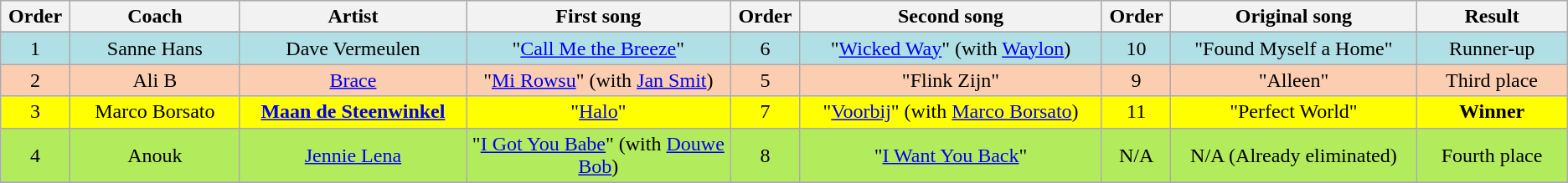<table class="wikitable" style="text-align:center; width:100%%;">
<tr>
<th scope="col" width="02%">Order</th>
<th scope="col" width="09%">Coach</th>
<th scope="col" width="12%">Artist</th>
<th scope="col" width="14%">First song</th>
<th scope="col" width="02%">Order</th>
<th scope="col" width="16%">Second song</th>
<th scope="col" width="02%">Order</th>
<th scope="col" width="13%">Original song</th>
<th scope="col" width="08%">Result</th>
</tr>
<tr>
</tr>
<tr>
<td style="background:#B0E0E6;">1</td>
<td style="background:#B0E0E6;">Sanne Hans</td>
<td style="background:#B0E0E6;">Dave Vermeulen</td>
<td style="background:#B0E0E6;">"<a href='#'>Call Me the Breeze</a>"</td>
<td style="background:#B0E0E6;">6</td>
<td style="background:#B0E0E6;">"<a href='#'>Wicked Way</a>" (with <a href='#'>Waylon</a>)</td>
<td style="background:#B0E0E6;">10</td>
<td style="background:#B0E0E6;">"Found Myself a Home"</td>
<td style="background:#B0E0E6;">Runner-up</td>
</tr>
<tr>
<td style="background:#FBCEB1;">2</td>
<td style="background:#FBCEB1;">Ali B</td>
<td style="background:#FBCEB1;"><a href='#'>Brace</a></td>
<td style="background:#FBCEB1;">"<a href='#'>Mi Rowsu</a>" (with <a href='#'>Jan Smit</a>)</td>
<td style="background:#FBCEB1;">5</td>
<td style="background:#FBCEB1;">"Flink Zijn"</td>
<td style="background:#FBCEB1;">9</td>
<td style="background:#FBCEB1;">"Alleen"</td>
<td style="background:#FBCEB1;">Third place</td>
</tr>
<tr>
<td style="background:Yellow;">3</td>
<td style="background:Yellow;">Marco Borsato</td>
<td style="background:Yellow;"><strong><a href='#'>Maan de Steenwinkel</a></strong></td>
<td style="background:Yellow;">"<a href='#'>Halo</a>"</td>
<td style="background:Yellow;">7</td>
<td style="background:Yellow;">"<a href='#'>Voorbij</a>" (with <a href='#'>Marco Borsato</a>)</td>
<td style="background:Yellow;">11</td>
<td style="background:Yellow;">"Perfect World"</td>
<td style="background:Yellow;"><strong>Winner</strong></td>
</tr>
<tr>
<td style="background:#B2EC5D;">4</td>
<td style="background:#B2EC5D;">Anouk</td>
<td style="background:#B2EC5D;"><a href='#'>Jennie Lena</a></td>
<td style="background:#B2EC5D;">"<a href='#'>I Got You Babe</a>" (with <a href='#'>Douwe Bob</a>)</td>
<td style="background:#B2EC5D;">8</td>
<td style="background:#B2EC5D;">"<a href='#'>I Want You Back</a>"</td>
<td style="background:#B2EC5D;">N/A</td>
<td style="background:#B2EC5D;">N/A (Already eliminated)</td>
<td style="background:#B2EC5D;">Fourth place</td>
</tr>
<tr>
</tr>
</table>
